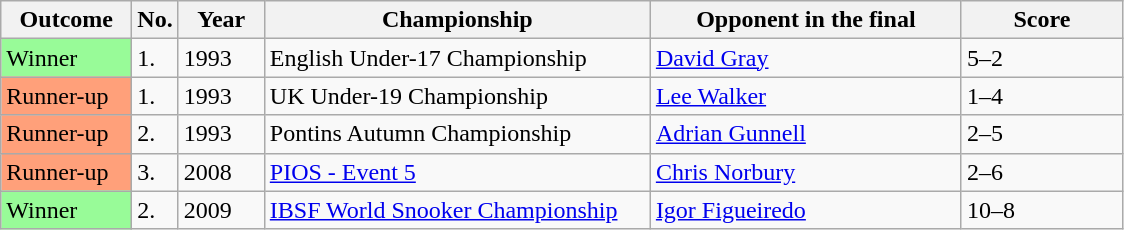<table class="sortable wikitable">
<tr>
<th width="80">Outcome</th>
<th width="20">No.</th>
<th width="50">Year</th>
<th width="250">Championship</th>
<th width="200">Opponent in the final</th>
<th width="100">Score</th>
</tr>
<tr>
<td style="background:#98FB98">Winner</td>
<td>1.</td>
<td>1993</td>
<td>English Under-17 Championship</td>
<td> <a href='#'>David Gray</a></td>
<td>5–2</td>
</tr>
<tr>
<td style="background:#ffa07a;">Runner-up</td>
<td>1.</td>
<td>1993</td>
<td>UK Under-19 Championship</td>
<td> <a href='#'>Lee Walker</a></td>
<td>1–4</td>
</tr>
<tr>
<td style="background:#ffa07a;">Runner-up</td>
<td>2.</td>
<td>1993</td>
<td>Pontins Autumn Championship</td>
<td> <a href='#'>Adrian Gunnell</a></td>
<td>2–5</td>
</tr>
<tr>
<td style="background:#ffa07a;">Runner-up</td>
<td>3.</td>
<td>2008</td>
<td><a href='#'>PIOS - Event 5</a></td>
<td> <a href='#'>Chris Norbury</a></td>
<td>2–6</td>
</tr>
<tr>
<td style="background:#98FB98">Winner</td>
<td>2.</td>
<td>2009</td>
<td><a href='#'>IBSF World Snooker Championship</a></td>
<td> <a href='#'>Igor Figueiredo</a></td>
<td>10–8</td>
</tr>
</table>
